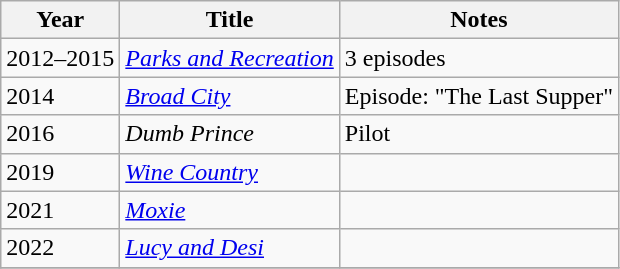<table class="wikitable sortable">
<tr>
<th>Year</th>
<th>Title</th>
<th class="unsortable">Notes</th>
</tr>
<tr>
<td>2012–2015</td>
<td><em><a href='#'>Parks and Recreation</a></em></td>
<td>3 episodes</td>
</tr>
<tr>
<td>2014</td>
<td><em><a href='#'>Broad City</a></em></td>
<td>Episode: "The Last Supper"</td>
</tr>
<tr>
<td>2016</td>
<td><em>Dumb Prince</em></td>
<td>Pilot</td>
</tr>
<tr>
<td>2019</td>
<td><em><a href='#'>Wine Country</a></em></td>
<td></td>
</tr>
<tr>
<td>2021</td>
<td><em><a href='#'>Moxie</a></em></td>
<td></td>
</tr>
<tr>
<td>2022</td>
<td><em><a href='#'>Lucy and Desi</a></em></td>
<td></td>
</tr>
<tr>
</tr>
</table>
